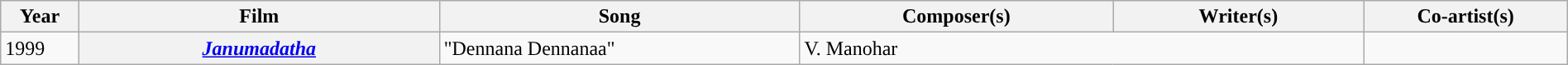<table class="wikitable plainrowheaders" width="100%" textcolor:#000;">
<tr style="background:#b0e0e66;">
<th scope="col" width=5%><strong>Year</strong></th>
<th scope="col" width=23%><strong>Film</strong></th>
<th scope="col" width=23%><strong>Song</strong></th>
<th scope="col" width=20%><strong>Composer(s)</strong></th>
<th scope="col" width=16%><strong>Writer(s)</strong></th>
<th scope="col" width=18%><strong>Co-artist(s)</strong></th>
</tr>
<tr>
<td>1999</td>
<th><em><a href='#'>Janumadatha</a></em></th>
<td>"Dennana Dennanaa"</td>
<td colspan="2">V. Manohar</td>
<td></td>
</tr>
</table>
